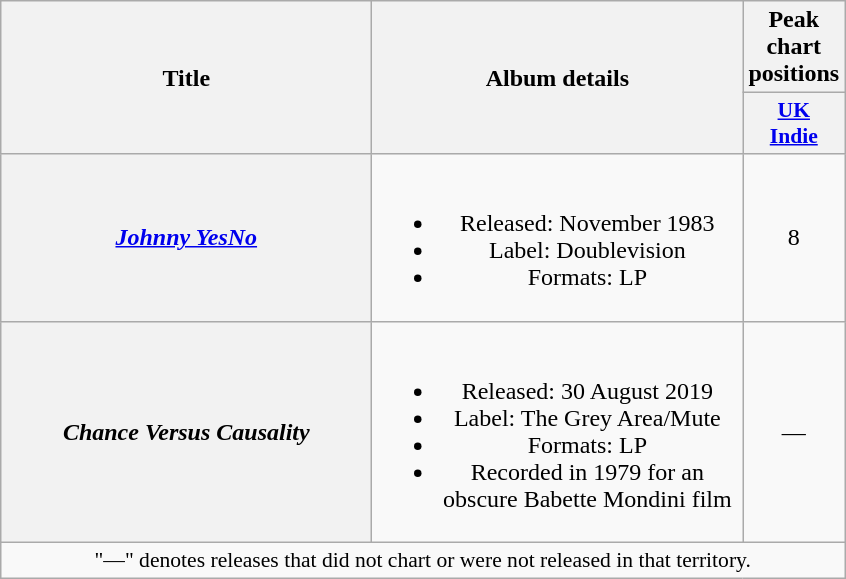<table class="wikitable plainrowheaders" style="text-align:center;">
<tr>
<th rowspan="2" scope="col" style="width:15em;">Title</th>
<th rowspan="2" scope="col" style="width:15em;">Album details</th>
<th>Peak chart<br>positions</th>
</tr>
<tr>
<th scope="col" style="width:3em;font-size:90%;"><a href='#'>UK<br>Indie</a><br></th>
</tr>
<tr>
<th scope="row"><em><a href='#'>Johnny YesNo</a></em></th>
<td><br><ul><li>Released: November 1983</li><li>Label: Doublevision</li><li>Formats: LP</li></ul></td>
<td>8</td>
</tr>
<tr>
<th scope="row"><em>Chance Versus Causality</em></th>
<td><br><ul><li>Released: 30 August 2019</li><li>Label: The Grey Area/Mute</li><li>Formats: LP</li><li>Recorded in 1979 for an obscure Babette Mondini film</li></ul></td>
<td>—</td>
</tr>
<tr>
<td colspan="3" style="font-size:90%">"—" denotes releases that did not chart or were not released in that territory.</td>
</tr>
</table>
